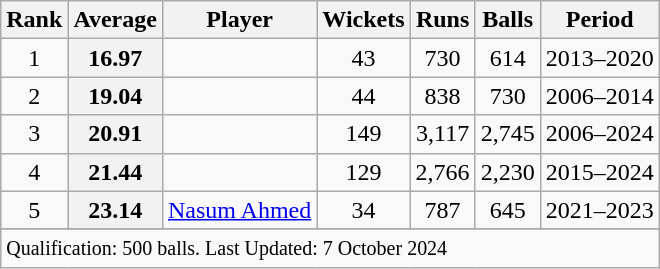<table class="wikitable plainrowheaders sortable">
<tr>
<th scope=col>Rank</th>
<th scope=col>Average</th>
<th scope=col>Player</th>
<th scope=col>Wickets</th>
<th scope=col>Runs</th>
<th scope=col>Balls</th>
<th scope=col>Period</th>
</tr>
<tr>
<td align=center>1</td>
<th scope=row style=text-align:center;>16.97</th>
<td></td>
<td align=center>43</td>
<td align=center>730</td>
<td align=center>614</td>
<td>2013–2020</td>
</tr>
<tr>
<td align=center>2</td>
<th scope=row style=text-align:center;>19.04</th>
<td></td>
<td align=center>44</td>
<td align=center>838</td>
<td align=center>730</td>
<td>2006–2014</td>
</tr>
<tr>
<td align=center>3</td>
<th scope=row style=text-align:center;>20.91</th>
<td></td>
<td align=center>149</td>
<td align=center>3,117</td>
<td align=center>2,745</td>
<td>2006–2024</td>
</tr>
<tr>
<td align=center>4</td>
<th scope=row style=text-align:center;>21.44</th>
<td></td>
<td align=center>129</td>
<td align=center>2,766</td>
<td align=center>2,230</td>
<td>2015–2024</td>
</tr>
<tr>
<td align=center>5</td>
<th scope=row style=text-align:center;>23.14</th>
<td><a href='#'>Nasum Ahmed</a></td>
<td align=center>34</td>
<td align=center>787</td>
<td align=center>645</td>
<td>2021–2023</td>
</tr>
<tr>
</tr>
<tr class=sortbottom>
<td colspan=7><small>Qualification: 500 balls. Last Updated: 7 October 2024</small></td>
</tr>
</table>
